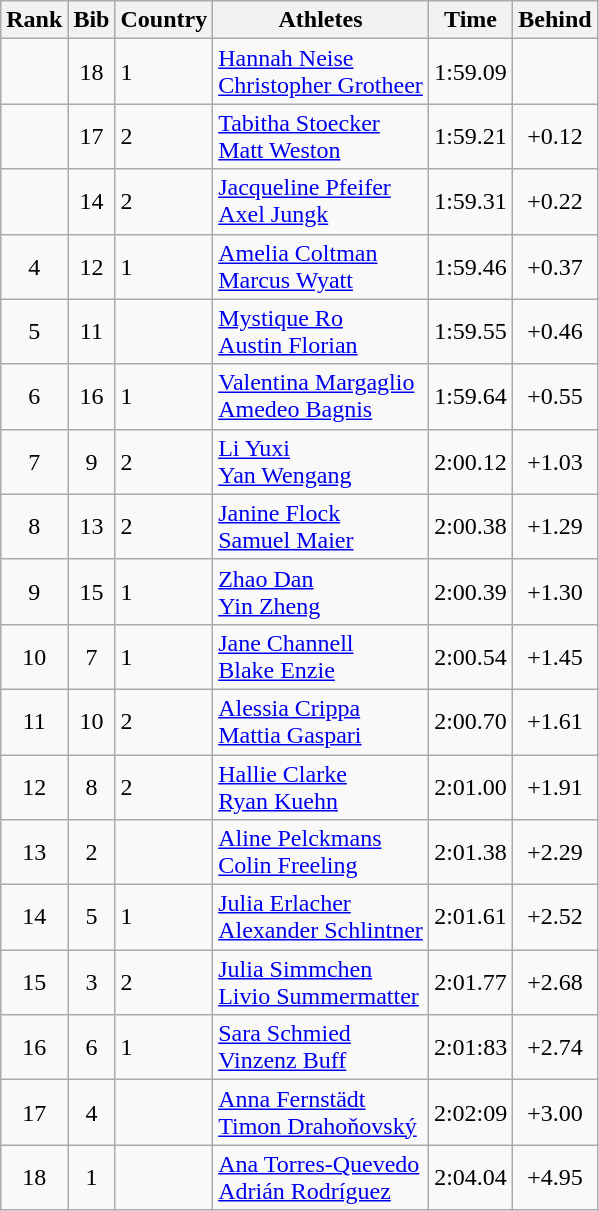<table class="wikitable sortable" style="text-align:center">
<tr>
<th>Rank</th>
<th>Bib</th>
<th>Country</th>
<th>Athletes</th>
<th>Time</th>
<th>Behind</th>
</tr>
<tr>
<td></td>
<td>18</td>
<td align=left> 1</td>
<td align=left><a href='#'>Hannah Neise</a><br><a href='#'>Christopher Grotheer</a></td>
<td>1:59.09</td>
<td></td>
</tr>
<tr>
<td></td>
<td>17</td>
<td align=left> 2</td>
<td align=left><a href='#'>Tabitha Stoecker</a><br><a href='#'>Matt Weston</a></td>
<td>1:59.21</td>
<td>+0.12</td>
</tr>
<tr>
<td></td>
<td>14</td>
<td align=left> 2</td>
<td align=left><a href='#'>Jacqueline Pfeifer</a><br><a href='#'>Axel Jungk</a></td>
<td>1:59.31</td>
<td>+0.22</td>
</tr>
<tr>
<td>4</td>
<td>12</td>
<td align=left> 1</td>
<td align=left><a href='#'>Amelia Coltman</a><br><a href='#'>Marcus Wyatt</a></td>
<td>1:59.46</td>
<td>+0.37</td>
</tr>
<tr>
<td>5</td>
<td>11</td>
<td align=left></td>
<td align=left><a href='#'>Mystique Ro</a><br><a href='#'>Austin Florian</a></td>
<td>1:59.55</td>
<td>+0.46</td>
</tr>
<tr>
<td>6</td>
<td>16</td>
<td align=left> 1</td>
<td align=left><a href='#'>Valentina Margaglio</a><br><a href='#'>Amedeo Bagnis</a></td>
<td>1:59.64</td>
<td>+0.55</td>
</tr>
<tr>
<td>7</td>
<td>9</td>
<td align=left> 2</td>
<td align=left><a href='#'>Li Yuxi</a><br><a href='#'>Yan Wengang</a></td>
<td>2:00.12</td>
<td>+1.03</td>
</tr>
<tr>
<td>8</td>
<td>13</td>
<td align=left> 2</td>
<td align=left><a href='#'>Janine Flock</a><br><a href='#'>Samuel Maier</a></td>
<td>2:00.38</td>
<td>+1.29</td>
</tr>
<tr>
<td>9</td>
<td>15</td>
<td align=left> 1</td>
<td align=left><a href='#'>Zhao Dan</a><br><a href='#'>Yin Zheng</a></td>
<td>2:00.39</td>
<td>+1.30</td>
</tr>
<tr>
<td>10</td>
<td>7</td>
<td align=left> 1</td>
<td align=left><a href='#'>Jane Channell</a><br><a href='#'>Blake Enzie</a></td>
<td>2:00.54</td>
<td>+1.45</td>
</tr>
<tr>
<td>11</td>
<td>10</td>
<td align=left> 2</td>
<td align=left><a href='#'>Alessia Crippa</a><br><a href='#'>Mattia Gaspari</a></td>
<td>2:00.70</td>
<td>+1.61</td>
</tr>
<tr>
<td>12</td>
<td>8</td>
<td align=left> 2</td>
<td align=left><a href='#'>Hallie Clarke</a><br><a href='#'>Ryan Kuehn</a></td>
<td>2:01.00</td>
<td>+1.91</td>
</tr>
<tr>
<td>13</td>
<td>2</td>
<td align=left></td>
<td align=left><a href='#'>Aline Pelckmans</a><br><a href='#'>Colin Freeling</a></td>
<td>2:01.38</td>
<td>+2.29</td>
</tr>
<tr>
<td>14</td>
<td>5</td>
<td align=left> 1</td>
<td align=left><a href='#'>Julia Erlacher</a><br><a href='#'>Alexander Schlintner</a></td>
<td>2:01.61</td>
<td>+2.52</td>
</tr>
<tr>
<td>15</td>
<td>3</td>
<td align=left> 2</td>
<td align=left><a href='#'>Julia Simmchen</a><br><a href='#'>Livio Summermatter</a></td>
<td>2:01.77</td>
<td>+2.68</td>
</tr>
<tr>
<td>16</td>
<td>6</td>
<td align=left> 1</td>
<td align=left><a href='#'>Sara Schmied</a><br><a href='#'>Vinzenz Buff</a></td>
<td>2:01:83</td>
<td>+2.74</td>
</tr>
<tr>
<td>17</td>
<td>4</td>
<td align=left></td>
<td align=left><a href='#'>Anna Fernstädt</a><br><a href='#'>Timon Drahoňovský</a></td>
<td>2:02:09</td>
<td>+3.00</td>
</tr>
<tr>
<td>18</td>
<td>1</td>
<td align=left></td>
<td align=left><a href='#'>Ana Torres-Quevedo</a><br><a href='#'>Adrián Rodríguez</a></td>
<td>2:04.04</td>
<td>+4.95</td>
</tr>
</table>
